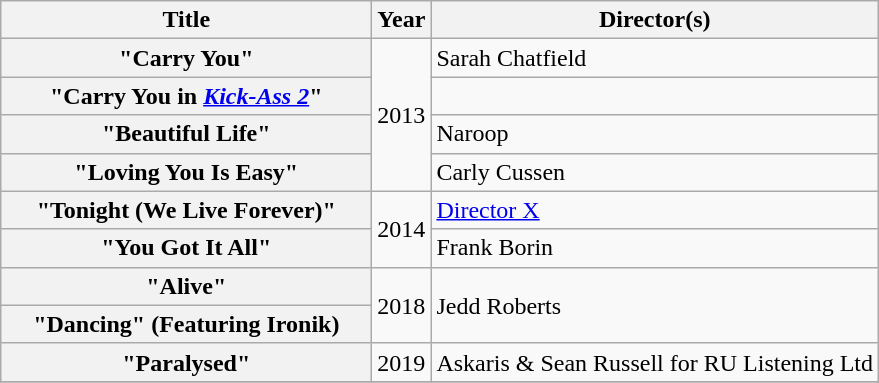<table class="wikitable plainrowheaders">
<tr>
<th scope="col" style="width:15em;">Title</th>
<th scope="col">Year</th>
<th scope="col">Director(s)</th>
</tr>
<tr>
<th scope="row">"Carry You"</th>
<td rowspan="4">2013</td>
<td rowspan="1">Sarah Chatfield</td>
</tr>
<tr>
<th scope="row">"Carry You in <em><a href='#'>Kick-Ass 2</a></em>"</th>
<td></td>
</tr>
<tr>
<th scope="row">"Beautiful Life"</th>
<td>Naroop</td>
</tr>
<tr>
<th scope="row">"Loving You Is Easy"</th>
<td>Carly Cussen</td>
</tr>
<tr>
<th scope="row">"Tonight (We Live Forever)"</th>
<td rowspan="2">2014</td>
<td><a href='#'>Director X</a></td>
</tr>
<tr>
<th scope="row">"You Got It All"</th>
<td>Frank Borin</td>
</tr>
<tr>
<th scope="row">"Alive"</th>
<td rowspan="2">2018</td>
<td rowspan="2">Jedd Roberts</td>
</tr>
<tr>
<th scope="row">"Dancing" (Featuring Ironik)</th>
</tr>
<tr>
<th scope="row">"Paralysed"</th>
<td rowspan="1">2019</td>
<td>Askaris & Sean Russell for RU Listening Ltd</td>
</tr>
<tr>
</tr>
</table>
